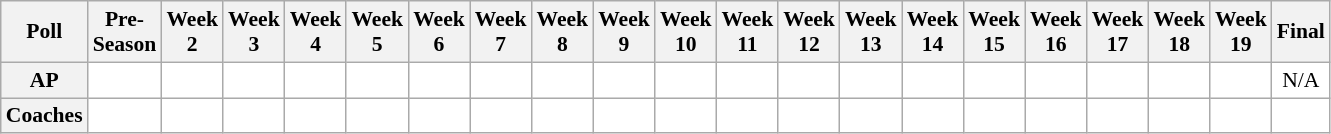<table class="wikitable" style="white-space:nowrap;font-size:90%">
<tr>
<th>Poll</th>
<th>Pre-<br>Season</th>
<th>Week<br>2</th>
<th>Week<br>3</th>
<th>Week<br>4</th>
<th>Week<br>5</th>
<th>Week<br>6</th>
<th>Week<br>7</th>
<th>Week<br>8</th>
<th>Week<br>9</th>
<th>Week<br>10</th>
<th>Week<br>11</th>
<th>Week<br>12</th>
<th>Week<br>13</th>
<th>Week<br>14</th>
<th>Week<br>15</th>
<th>Week<br>16</th>
<th>Week<br>17</th>
<th>Week<br>18</th>
<th>Week<br>19</th>
<th>Final</th>
</tr>
<tr style="text-align:center;">
<th>AP</th>
<td style="background:#FFF;"></td>
<td style="background:#FFF;"></td>
<td style="background:#FFF;"></td>
<td style="background:#FFF;"></td>
<td style="background:#FFF;"></td>
<td style="background:#FFF;"></td>
<td style="background:#FFF;"></td>
<td style="background:#FFF;"></td>
<td style="background:#FFF;"></td>
<td style="background:#FFF;"></td>
<td style="background:#FFF;"></td>
<td style="background:#FFF;"></td>
<td style="background:#FFF;"></td>
<td style="background:#FFF;"></td>
<td style="background:#FFF;"></td>
<td style="background:#FFF;"></td>
<td style="background:#FFF;"></td>
<td style="background:#FFF;"></td>
<td style="background:#FFF;"></td>
<td style="background:#FFF;">N/A</td>
</tr>
<tr style="text-align:center;">
<th>Coaches</th>
<td style="background:#FFF;"></td>
<td style="background:#FFF;"></td>
<td style="background:#FFF;"></td>
<td style="background:#FFF;"></td>
<td style="background:#FFF;"></td>
<td style="background:#FFF;"></td>
<td style="background:#FFF;"></td>
<td style="background:#FFF;"></td>
<td style="background:#FFF;"></td>
<td style="background:#FFF;"></td>
<td style="background:#FFF;"></td>
<td style="background:#FFF;"></td>
<td style="background:#FFF;"></td>
<td style="background:#FFF;"></td>
<td style="background:#FFF;"></td>
<td style="background:#FFF;"></td>
<td style="background:#FFF;"></td>
<td style="background:#FFF;"></td>
<td style="background:#FFF;"></td>
<td style="background:#FFF;"></td>
</tr>
</table>
